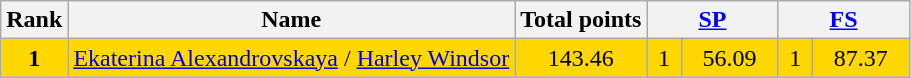<table class="wikitable sortable">
<tr>
<th>Rank</th>
<th>Name</th>
<th>Total points</th>
<th colspan="2" width="80px"><a href='#'>SP</a></th>
<th colspan="2" width="80px"><a href='#'>FS</a></th>
</tr>
<tr bgcolor="gold">
<td align="center"><strong>1</strong></td>
<td><a href='#'>Ekaterina Alexandrovskaya</a> / <a href='#'>Harley Windsor</a></td>
<td align="center">143.46</td>
<td align="center">1</td>
<td align="center">56.09</td>
<td align="center">1</td>
<td align="center">87.37</td>
</tr>
</table>
